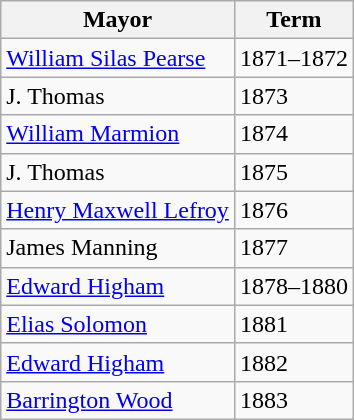<table class="wikitable">
<tr>
<th>Mayor</th>
<th>Term</th>
</tr>
<tr>
<td><a href='#'>William Silas Pearse</a></td>
<td>1871–1872</td>
</tr>
<tr>
<td>J. Thomas</td>
<td>1873</td>
</tr>
<tr>
<td><a href='#'>William Marmion</a></td>
<td>1874</td>
</tr>
<tr>
<td>J. Thomas</td>
<td>1875</td>
</tr>
<tr>
<td><a href='#'>Henry Maxwell Lefroy</a></td>
<td>1876</td>
</tr>
<tr>
<td>James Manning</td>
<td>1877</td>
</tr>
<tr>
<td><a href='#'>Edward Higham</a></td>
<td>1878–1880</td>
</tr>
<tr>
<td><a href='#'>Elias Solomon</a></td>
<td>1881</td>
</tr>
<tr>
<td><a href='#'>Edward Higham</a></td>
<td>1882</td>
</tr>
<tr>
<td><a href='#'>Barrington Wood</a></td>
<td>1883</td>
</tr>
</table>
